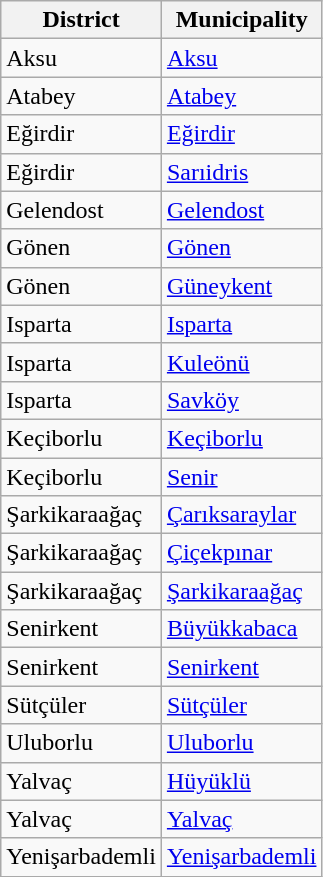<table class="sortable wikitable">
<tr>
<th>District</th>
<th>Municipality</th>
</tr>
<tr>
<td>Aksu</td>
<td><a href='#'>Aksu</a></td>
</tr>
<tr>
<td>Atabey</td>
<td><a href='#'>Atabey</a></td>
</tr>
<tr>
<td>Eğirdir</td>
<td><a href='#'>Eğirdir</a></td>
</tr>
<tr>
<td>Eğirdir</td>
<td><a href='#'>Sarıidris</a></td>
</tr>
<tr>
<td>Gelendost</td>
<td><a href='#'>Gelendost</a></td>
</tr>
<tr>
<td>Gönen</td>
<td><a href='#'>Gönen</a></td>
</tr>
<tr>
<td>Gönen</td>
<td><a href='#'>Güneykent</a></td>
</tr>
<tr>
<td>Isparta</td>
<td><a href='#'>Isparta</a></td>
</tr>
<tr>
<td>Isparta</td>
<td><a href='#'>Kuleönü</a></td>
</tr>
<tr>
<td>Isparta</td>
<td><a href='#'>Savköy</a></td>
</tr>
<tr>
<td>Keçiborlu</td>
<td><a href='#'>Keçiborlu</a></td>
</tr>
<tr>
<td>Keçiborlu</td>
<td><a href='#'>Senir</a></td>
</tr>
<tr>
<td>Şarkikaraağaç</td>
<td><a href='#'>Çarıksaraylar</a></td>
</tr>
<tr>
<td>Şarkikaraağaç</td>
<td><a href='#'>Çiçekpınar</a></td>
</tr>
<tr>
<td>Şarkikaraağaç</td>
<td><a href='#'>Şarkikaraağaç</a></td>
</tr>
<tr>
<td>Senirkent</td>
<td><a href='#'>Büyükkabaca</a></td>
</tr>
<tr>
<td>Senirkent</td>
<td><a href='#'>Senirkent</a></td>
</tr>
<tr>
<td>Sütçüler</td>
<td><a href='#'>Sütçüler</a></td>
</tr>
<tr>
<td>Uluborlu</td>
<td><a href='#'>Uluborlu</a></td>
</tr>
<tr>
<td>Yalvaç</td>
<td><a href='#'>Hüyüklü</a></td>
</tr>
<tr>
<td>Yalvaç</td>
<td><a href='#'>Yalvaç</a></td>
</tr>
<tr>
<td>Yenişarbademli</td>
<td><a href='#'>Yenişarbademli</a></td>
</tr>
</table>
